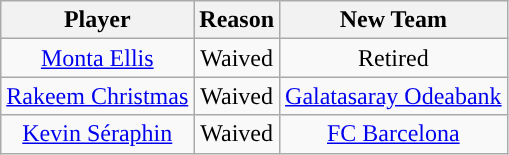<table class="wikitable sortable sortable" style="text-align: center">
<tr>
<th>Player</th>
<th>Reason</th>
<th>New Team</th>
</tr>
<tr>
<td><a href='#'>Monta Ellis</a></td>
<td>Waived</td>
<td>Retired</td>
</tr>
<tr>
<td><a href='#'>Rakeem Christmas</a></td>
<td>Waived</td>
<td> <a href='#'>Galatasaray Odeabank</a></td>
</tr>
<tr>
<td><a href='#'>Kevin Séraphin</a></td>
<td>Waived</td>
<td> <a href='#'>FC Barcelona</a></td>
</tr>
</table>
